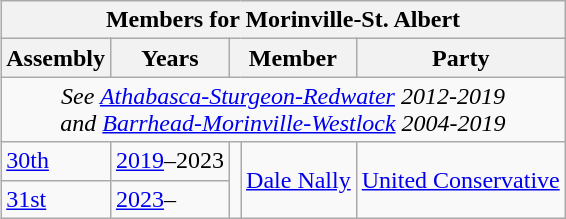<table class="wikitable" align=right>
<tr>
<th colspan=5>Members for Morinville-St. Albert</th>
</tr>
<tr>
<th>Assembly</th>
<th>Years</th>
<th colspan="2">Member</th>
<th>Party</th>
</tr>
<tr>
<td align="center" colspan=5><em>See <a href='#'>Athabasca-Sturgeon-Redwater</a> 2012-2019<br>and <a href='#'>Barrhead-Morinville-Westlock</a> 2004-2019</em></td>
</tr>
<tr>
<td><a href='#'>30th</a></td>
<td><a href='#'>2019</a>–2023</td>
<td rowspan=2 ></td>
<td rowspan=2><a href='#'>Dale Nally</a></td>
<td rowspan=2><a href='#'>United Conservative</a></td>
</tr>
<tr>
<td><a href='#'>31st</a></td>
<td><a href='#'>2023</a>–</td>
</tr>
</table>
